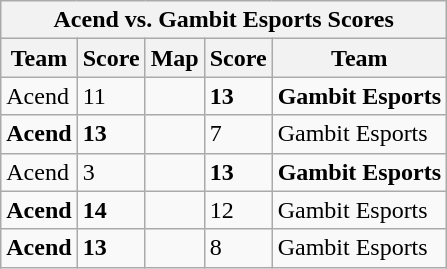<table class="wikitable">
<tr>
<th colspan="5">Acend vs. Gambit Esports Scores</th>
</tr>
<tr>
<th>Team</th>
<th>Score</th>
<th>Map</th>
<th>Score</th>
<th>Team</th>
</tr>
<tr>
<td>Acend</td>
<td>11</td>
<td></td>
<td><strong>13</strong></td>
<td><strong>Gambit Esports</strong></td>
</tr>
<tr>
<td><strong>Acend</strong></td>
<td><strong>13</strong></td>
<td></td>
<td>7</td>
<td>Gambit Esports</td>
</tr>
<tr>
<td>Acend</td>
<td>3</td>
<td></td>
<td><strong>13</strong></td>
<td><strong>Gambit Esports</strong></td>
</tr>
<tr>
<td><strong>Acend</strong></td>
<td><strong>14</strong></td>
<td></td>
<td>12</td>
<td>Gambit Esports</td>
</tr>
<tr>
<td><strong>Acend</strong></td>
<td><strong>13</strong></td>
<td></td>
<td>8</td>
<td>Gambit Esports</td>
</tr>
</table>
